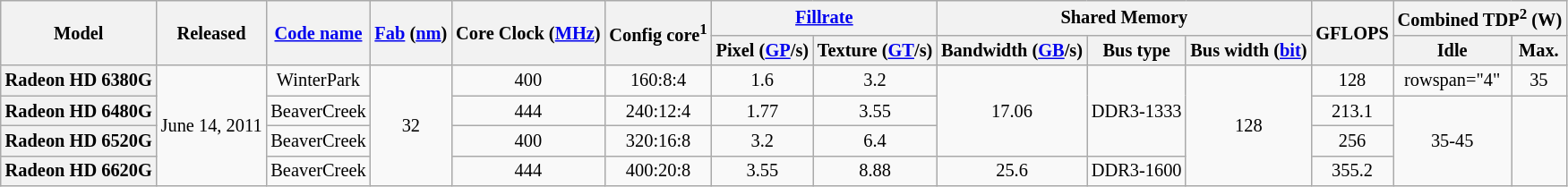<table class="wikitable" style="font-size: 85%; text-align: center; width: auto">
<tr>
<th rowspan="2">Model</th>
<th rowspan="2">Released</th>
<th rowspan="2"><a href='#'>Code name</a></th>
<th rowspan="2"><a href='#'>Fab</a> (<a href='#'>nm</a>)</th>
<th rowspan="2">Core Clock (<a href='#'>MHz</a>)</th>
<th rowspan="2">Config core<sup>1</sup></th>
<th colspan="2"><a href='#'>Fillrate</a></th>
<th colspan="3">Shared Memory</th>
<th rowspan="2">GFLOPS</th>
<th colspan="2">Combined TDP<sup>2</sup> (W)</th>
</tr>
<tr>
<th>Pixel (<a href='#'>GP</a>/s)</th>
<th>Texture (<a href='#'>GT</a>/s)</th>
<th>Bandwidth (<a href='#'>GB</a>/s)</th>
<th>Bus type</th>
<th>Bus width (<a href='#'>bit</a>)</th>
<th>Idle</th>
<th>Max.</th>
</tr>
<tr>
<th align="left">Radeon HD 6380G</th>
<td rowspan="4">June 14, 2011</td>
<td>WinterPark</td>
<td rowspan="4">32</td>
<td>400</td>
<td>160:8:4</td>
<td>1.6</td>
<td>3.2</td>
<td rowspan="3">17.06</td>
<td rowspan="3">DDR3-1333</td>
<td rowspan="4">128</td>
<td>128</td>
<td>rowspan="4" </td>
<td>35</td>
</tr>
<tr>
<th align="left">Radeon HD 6480G</th>
<td>BeaverCreek</td>
<td>444</td>
<td>240:12:4</td>
<td>1.77</td>
<td>3.55</td>
<td>213.1</td>
<td rowspan="3">35-45</td>
</tr>
<tr>
<th align="left">Radeon HD 6520G</th>
<td>BeaverCreek</td>
<td>400</td>
<td>320:16:8</td>
<td>3.2</td>
<td>6.4</td>
<td>256</td>
</tr>
<tr>
<th align="left">Radeon HD 6620G</th>
<td>BeaverCreek</td>
<td>444</td>
<td>400:20:8</td>
<td>3.55</td>
<td>8.88</td>
<td>25.6</td>
<td>DDR3-1600</td>
<td>355.2</td>
</tr>
</table>
